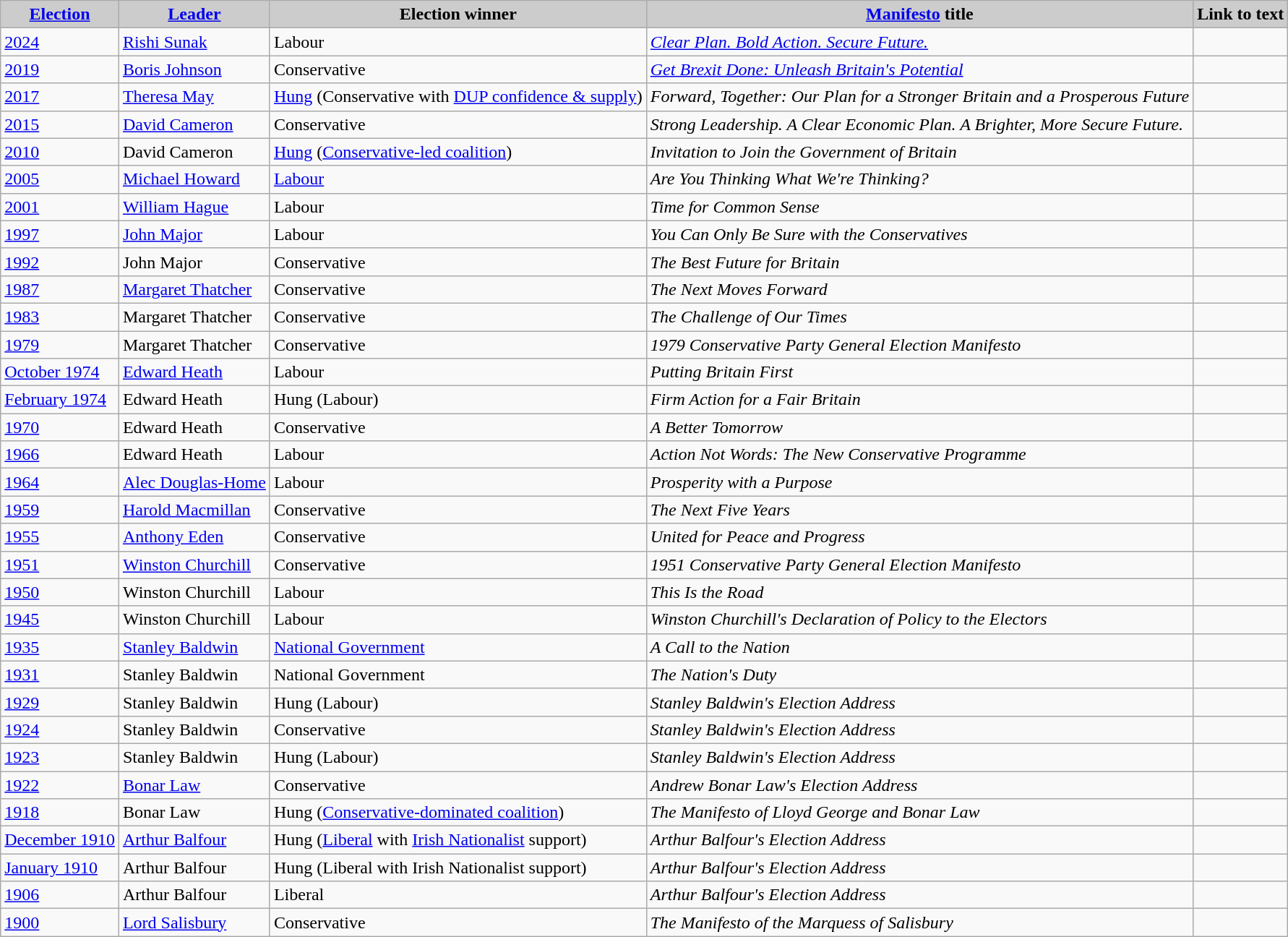<table class="wikitable">
<tr>
<th style="background:#ccc;"><a href='#'>Election</a></th>
<th style="background:#ccc;"><a href='#'>Leader</a></th>
<th style="background:#ccc;">Election winner</th>
<th style="background:#ccc;"><a href='#'>Manifesto</a> title</th>
<th style="background:#ccc;">Link to text</th>
</tr>
<tr>
<td><a href='#'>2024</a></td>
<td><a href='#'>Rishi Sunak</a></td>
<td>Labour</td>
<td><em><a href='#'>Clear Plan. Bold Action. Secure Future.</a></em></td>
<td></td>
</tr>
<tr>
<td><a href='#'>2019</a></td>
<td><a href='#'>Boris Johnson</a></td>
<td>Conservative</td>
<td><em><a href='#'>Get Brexit Done: Unleash Britain's Potential</a></em></td>
<td></td>
</tr>
<tr>
<td><a href='#'>2017</a></td>
<td><a href='#'>Theresa May</a></td>
<td><a href='#'>Hung</a> (Conservative with <a href='#'>DUP confidence & supply</a>)</td>
<td><em>Forward, Together: Our Plan for a Stronger Britain and a Prosperous Future</em></td>
<td></td>
</tr>
<tr>
<td><a href='#'>2015</a></td>
<td><a href='#'>David Cameron</a></td>
<td>Conservative</td>
<td><em>Strong Leadership. A Clear Economic Plan. A Brighter, More Secure Future.</em></td>
<td></td>
</tr>
<tr>
<td><a href='#'>2010</a></td>
<td>David Cameron</td>
<td><a href='#'>Hung</a> (<a href='#'>Conservative-led coalition</a>)</td>
<td><em>Invitation to Join the Government of Britain</em></td>
<td><br></td>
</tr>
<tr>
<td><a href='#'>2005</a></td>
<td><a href='#'>Michael Howard</a></td>
<td><a href='#'>Labour</a></td>
<td><em>Are You Thinking What We're Thinking?</em></td>
<td></td>
</tr>
<tr>
<td><a href='#'>2001</a></td>
<td><a href='#'>William Hague</a></td>
<td>Labour</td>
<td><em>Time for Common Sense</em></td>
<td></td>
</tr>
<tr>
<td><a href='#'>1997</a></td>
<td><a href='#'>John Major</a></td>
<td>Labour</td>
<td><em>You Can Only Be Sure with the Conservatives</em></td>
<td></td>
</tr>
<tr>
<td><a href='#'>1992</a></td>
<td>John Major</td>
<td>Conservative</td>
<td><em>The Best Future for Britain</em></td>
<td></td>
</tr>
<tr>
<td><a href='#'>1987</a></td>
<td><a href='#'>Margaret Thatcher</a></td>
<td>Conservative</td>
<td><em>The Next Moves Forward</em></td>
<td></td>
</tr>
<tr>
<td><a href='#'>1983</a></td>
<td>Margaret Thatcher</td>
<td>Conservative</td>
<td><em>The Challenge of Our Times</em></td>
<td></td>
</tr>
<tr>
<td><a href='#'>1979</a></td>
<td>Margaret Thatcher</td>
<td>Conservative</td>
<td><em>1979 Conservative Party General Election Manifesto</em></td>
<td></td>
</tr>
<tr>
<td><a href='#'>October 1974</a></td>
<td><a href='#'>Edward Heath</a></td>
<td>Labour</td>
<td><em>Putting Britain First</em></td>
<td></td>
</tr>
<tr>
<td><a href='#'>February 1974</a></td>
<td>Edward Heath</td>
<td>Hung (Labour)</td>
<td><em>Firm Action for a Fair Britain</em></td>
<td></td>
</tr>
<tr>
<td><a href='#'>1970</a></td>
<td>Edward Heath</td>
<td>Conservative</td>
<td><em>A Better Tomorrow</em></td>
<td></td>
</tr>
<tr>
<td><a href='#'>1966</a></td>
<td>Edward Heath</td>
<td>Labour</td>
<td><em>Action Not Words: The New Conservative Programme</em></td>
<td></td>
</tr>
<tr>
<td><a href='#'>1964</a></td>
<td><a href='#'>Alec Douglas-Home</a></td>
<td>Labour</td>
<td><em>Prosperity with a Purpose</em></td>
<td></td>
</tr>
<tr>
<td><a href='#'>1959</a></td>
<td><a href='#'>Harold Macmillan</a></td>
<td>Conservative</td>
<td><em>The Next Five Years</em></td>
<td></td>
</tr>
<tr>
<td><a href='#'>1955</a></td>
<td><a href='#'>Anthony Eden</a></td>
<td>Conservative</td>
<td><em>United for Peace and Progress</em></td>
<td></td>
</tr>
<tr>
<td><a href='#'>1951</a></td>
<td><a href='#'>Winston Churchill</a></td>
<td>Conservative</td>
<td><em>1951 Conservative Party General Election Manifesto</em></td>
<td></td>
</tr>
<tr>
<td><a href='#'>1950</a></td>
<td>Winston Churchill</td>
<td>Labour</td>
<td><em>This Is the Road</em></td>
<td></td>
</tr>
<tr>
<td><a href='#'>1945</a></td>
<td>Winston Churchill</td>
<td>Labour</td>
<td><em>Winston Churchill's Declaration of Policy to the Electors</em></td>
<td></td>
</tr>
<tr>
<td><a href='#'>1935</a></td>
<td><a href='#'>Stanley Baldwin</a></td>
<td><a href='#'>National Government</a></td>
<td><em>A Call to the Nation</em></td>
<td></td>
</tr>
<tr>
<td><a href='#'>1931</a></td>
<td>Stanley Baldwin</td>
<td>National Government</td>
<td><em>The Nation's Duty</em></td>
<td></td>
</tr>
<tr>
<td><a href='#'>1929</a></td>
<td>Stanley Baldwin</td>
<td>Hung (Labour)</td>
<td><em>Stanley Baldwin's Election Address</em></td>
<td></td>
</tr>
<tr>
<td><a href='#'>1924</a></td>
<td>Stanley Baldwin</td>
<td>Conservative</td>
<td><em>Stanley Baldwin's Election Address</em></td>
<td></td>
</tr>
<tr>
<td><a href='#'>1923</a></td>
<td>Stanley Baldwin</td>
<td>Hung (Labour)</td>
<td><em>Stanley Baldwin's Election Address</em></td>
<td></td>
</tr>
<tr>
<td><a href='#'>1922</a></td>
<td><a href='#'>Bonar Law</a></td>
<td>Conservative</td>
<td><em>Andrew Bonar Law's Election Address</em></td>
<td></td>
</tr>
<tr>
<td><a href='#'>1918</a></td>
<td>Bonar Law</td>
<td>Hung (<a href='#'>Conservative-dominated coalition</a>)</td>
<td><em>The Manifesto of Lloyd George and Bonar Law</em></td>
<td></td>
</tr>
<tr>
<td><a href='#'>December 1910</a></td>
<td><a href='#'>Arthur Balfour</a></td>
<td>Hung (<a href='#'>Liberal</a> with <a href='#'>Irish Nationalist</a> support)</td>
<td><em>Arthur Balfour's Election Address</em></td>
<td></td>
</tr>
<tr>
<td><a href='#'>January 1910</a></td>
<td>Arthur Balfour</td>
<td>Hung (Liberal with Irish Nationalist support)</td>
<td><em>Arthur Balfour's Election Address</em></td>
<td></td>
</tr>
<tr>
<td><a href='#'>1906</a></td>
<td>Arthur Balfour</td>
<td>Liberal</td>
<td><em>Arthur Balfour's Election Address</em></td>
<td></td>
</tr>
<tr>
<td><a href='#'>1900</a></td>
<td><a href='#'>Lord Salisbury</a></td>
<td>Conservative</td>
<td><em>The Manifesto of the Marquess of Salisbury</em></td>
<td></td>
</tr>
</table>
